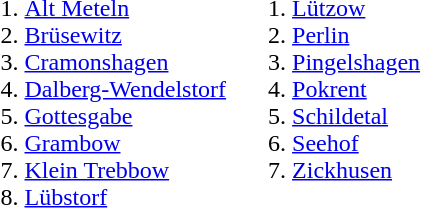<table>
<tr>
<td valign=top><br><ol><li><a href='#'>Alt Meteln</a></li><li><a href='#'>Brüsewitz</a></li><li><a href='#'>Cramonshagen</a></li><li><a href='#'>Dalberg-Wendelstorf</a></li><li><a href='#'>Gottesgabe</a></li><li><a href='#'>Grambow</a></li><li><a href='#'>Klein Trebbow</a></li><li><a href='#'>Lübstorf</a></li></ol></td>
<td valign=top><br><ol>
<li> <a href='#'>Lützow</a>
<li> <a href='#'>Perlin</a> 
<li> <a href='#'>Pingelshagen</a> 
<li> <a href='#'>Pokrent</a>
<li> <a href='#'>Schildetal</a> 
<li> <a href='#'>Seehof</a> 
<li> <a href='#'>Zickhusen</a> 
</ol></td>
</tr>
</table>
